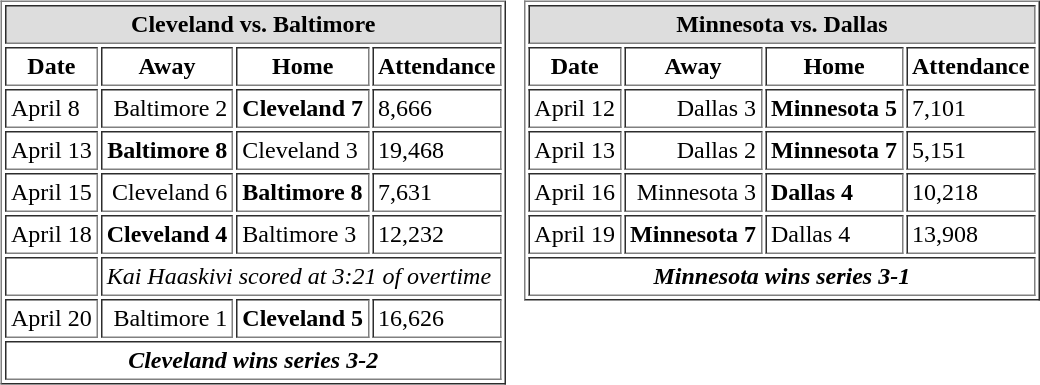<table cellspacing="10">
<tr>
<td valign="top"><br><table cellpadding="3" border="1">
<tr>
<th bgcolor="#DDDDDD" align="center" colspan="4">Cleveland vs. Baltimore</th>
</tr>
<tr>
<th>Date</th>
<th>Away</th>
<th>Home</th>
<th>Attendance</th>
</tr>
<tr>
<td>April 8</td>
<td align="right">Baltimore 2</td>
<td><strong>Cleveland 7</strong></td>
<td>8,666</td>
</tr>
<tr>
<td>April 13</td>
<td align="right"><strong>Baltimore 8</strong></td>
<td>Cleveland 3</td>
<td>19,468</td>
</tr>
<tr>
<td>April 15</td>
<td align="right">Cleveland 6</td>
<td><strong>Baltimore 8</strong></td>
<td>7,631</td>
</tr>
<tr>
<td>April 18</td>
<td align="right"><strong>Cleveland 4</strong></td>
<td>Baltimore 3</td>
<td>12,232</td>
</tr>
<tr>
<td></td>
<td align="left" colspan="4"><em>Kai Haaskivi scored at 3:21 of overtime</em></td>
</tr>
<tr>
<td>April 20</td>
<td align="right">Baltimore 1</td>
<td><strong>Cleveland 5</strong></td>
<td>16,626</td>
</tr>
<tr>
<td align="center" colspan="4"><strong><em>Cleveland wins series 3-2</em></strong></td>
</tr>
</table>
</td>
<td valign="top"><br><table cellpadding="3" border="1">
<tr>
<th bgcolor="#DDDDDD" align="center" colspan="4">Minnesota vs. Dallas</th>
</tr>
<tr>
<th>Date</th>
<th>Away</th>
<th>Home</th>
<th>Attendance</th>
</tr>
<tr>
<td>April 12</td>
<td align="right">Dallas 3</td>
<td><strong>Minnesota 5</strong></td>
<td>7,101</td>
</tr>
<tr>
<td>April 13</td>
<td align="right">Dallas 2</td>
<td><strong>Minnesota 7</strong></td>
<td>5,151</td>
</tr>
<tr>
<td>April 16</td>
<td align="right">Minnesota 3</td>
<td><strong>Dallas 4</strong></td>
<td>10,218</td>
</tr>
<tr>
<td>April 19</td>
<td align="right"><strong>Minnesota 7</strong></td>
<td>Dallas 4</td>
<td>13,908</td>
</tr>
<tr>
<td align="center" colspan="4"><strong><em>Minnesota wins series 3-1</em></strong></td>
</tr>
</table>
</td>
</tr>
</table>
